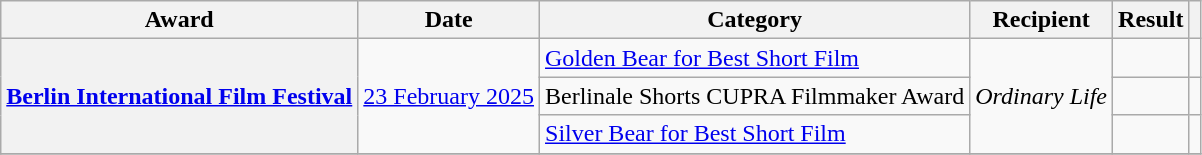<table class="wikitable sortable plainrowheaders">
<tr>
<th>Award</th>
<th>Date</th>
<th>Category</th>
<th>Recipient</th>
<th>Result</th>
<th></th>
</tr>
<tr>
<th scope="row" rowspan=3><a href='#'>Berlin International Film Festival</a></th>
<td rowspan=3><a href='#'>23 February 2025</a></td>
<td><a href='#'>Golden Bear for Best Short Film</a></td>
<td rowspan="3"><em>Ordinary Life</em></td>
<td></td>
<td align="center" rowspan="1"></td>
</tr>
<tr>
<td>Berlinale Shorts CUPRA Filmmaker Award</td>
<td></td>
<td align="center" rowspan="1"></td>
</tr>
<tr>
<td><a href='#'>Silver Bear for Best Short Film</a></td>
<td></td>
<td align="center" rowspan="1"></td>
</tr>
<tr>
</tr>
</table>
